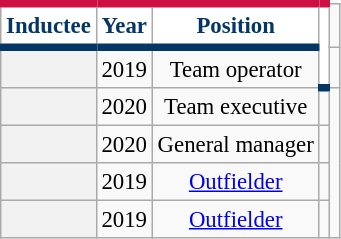<table class="wikitable sortable plainrowheaders" style="font-size: 95%; text-align:center;">
<tr>
<th scope="col" style="background-color:#ffffff; border-top:#CD1041 5px solid; border-bottom:#043666 5px solid; color:#043666">Inductee</th>
<th scope="col" style="background-color:#ffffff; border-top:#CD1041 5px solid; border-bottom:#043666 5px solid; color:#043666">Year</th>
<th scope="col" style="background-color:#ffffff; border-top:#CD1041 5px solid; border-bottom:#043666 5px solid; color:#043666">Position</th>
<th rowspan="2" class="unsortable" scope="col" style="background-color:#ffffff; border-top:#CD1041 5px solid; border-bottom:#043666 5px solid; color:#043666"></th>
</tr>
<tr>
<th scope="row" style="text-align:center"></th>
<td>2019</td>
<td>Team operator</td>
<td></td>
</tr>
<tr>
<th scope="row" style="text-align:center"></th>
<td>2020</td>
<td>Team executive</td>
<td></td>
</tr>
<tr>
<th scope="row" style="text-align:center"></th>
<td>2020</td>
<td>General manager</td>
<td></td>
</tr>
<tr>
<th scope="row" style="text-align:center"></th>
<td>2019</td>
<td><a href='#'>Outfielder</a></td>
<td></td>
</tr>
<tr>
<th scope="row" style="text-align:center"></th>
<td>2019</td>
<td><a href='#'>Outfielder</a></td>
<td></td>
</tr>
</table>
